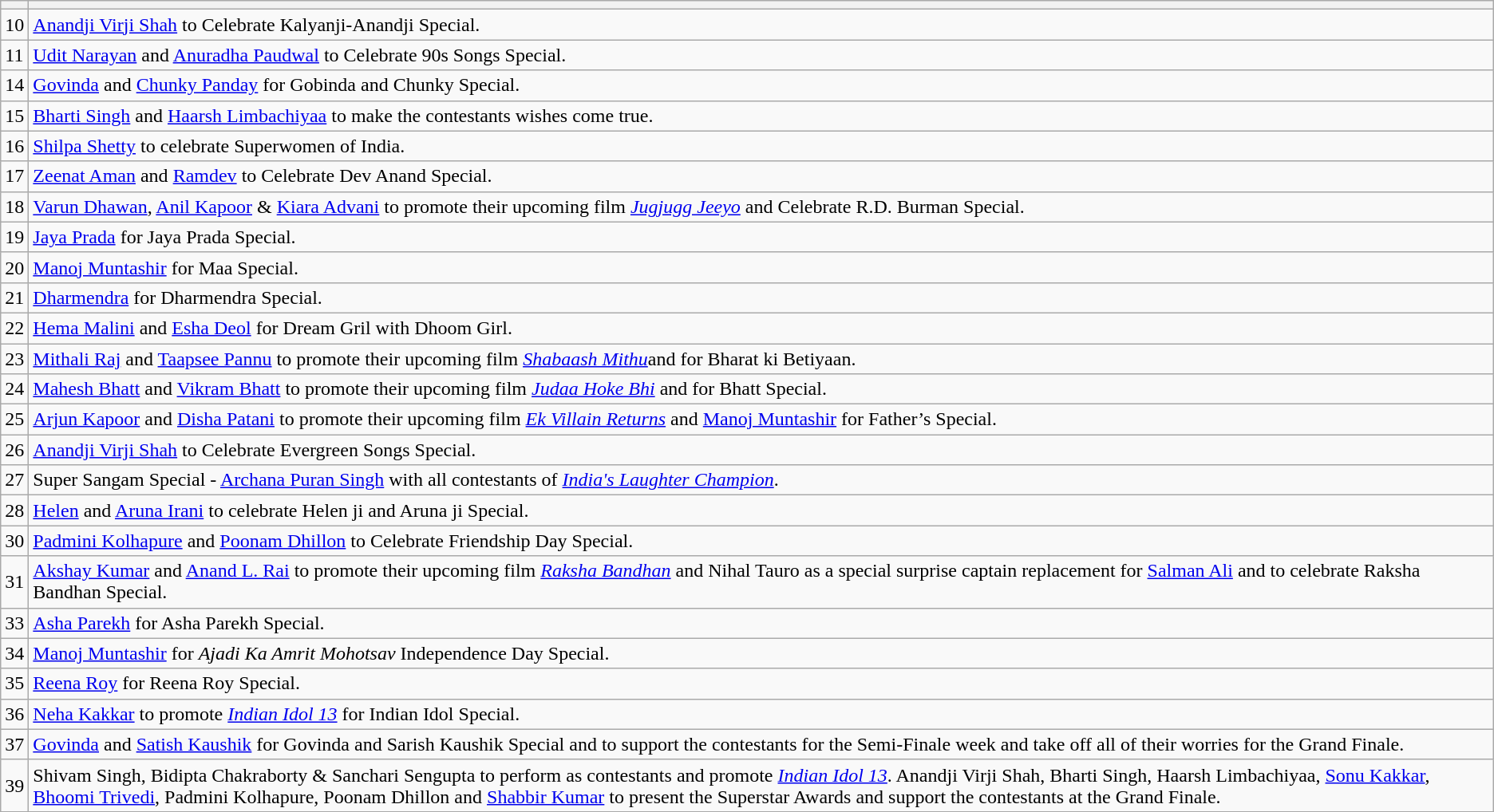<table class="wikitable">
<tr>
<th></th>
<th></th>
</tr>
<tr>
<td>10</td>
<td><a href='#'>Anandji Virji Shah</a> to Celebrate Kalyanji-Anandji Special.</td>
</tr>
<tr>
<td>11</td>
<td><a href='#'>Udit Narayan</a> and <a href='#'>Anuradha Paudwal</a> to Celebrate 90s Songs Special.</td>
</tr>
<tr>
<td>14</td>
<td><a href='#'>Govinda</a> and <a href='#'>Chunky Panday</a> for Gobinda and Chunky Special.</td>
</tr>
<tr>
<td>15</td>
<td><a href='#'>Bharti Singh</a> and <a href='#'>Haarsh Limbachiyaa</a> to make the contestants wishes come true.</td>
</tr>
<tr>
<td>16</td>
<td><a href='#'>Shilpa Shetty</a> to celebrate Superwomen of India.</td>
</tr>
<tr>
<td>17</td>
<td><a href='#'>Zeenat Aman</a> and <a href='#'>Ramdev</a> to Celebrate Dev Anand Special.</td>
</tr>
<tr>
<td>18</td>
<td><a href='#'>Varun Dhawan</a>, <a href='#'>Anil Kapoor</a> & <a href='#'>Kiara Advani</a> to promote their upcoming film <em><a href='#'>Jugjugg Jeeyo</a></em> and Celebrate R.D. Burman Special.</td>
</tr>
<tr>
<td>19</td>
<td><a href='#'>Jaya Prada</a> for Jaya Prada Special.</td>
</tr>
<tr>
<td>20</td>
<td><a href='#'>Manoj Muntashir</a> for Maa Special.</td>
</tr>
<tr>
<td>21</td>
<td><a href='#'>Dharmendra</a> for Dharmendra Special.</td>
</tr>
<tr>
<td>22</td>
<td><a href='#'>Hema Malini</a> and <a href='#'>Esha Deol</a> for Dream Gril with Dhoom Girl.</td>
</tr>
<tr>
<td>23</td>
<td><a href='#'>Mithali Raj</a> and <a href='#'>Taapsee Pannu</a> to promote their upcoming film <em><a href='#'>Shabaash Mithu</a></em>and for Bharat ki Betiyaan.</td>
</tr>
<tr>
<td>24</td>
<td><a href='#'>Mahesh Bhatt</a> and <a href='#'>Vikram Bhatt</a> to promote their upcoming film <em><a href='#'>Judaa Hoke Bhi</a></em> and for Bhatt Special.</td>
</tr>
<tr>
<td>25</td>
<td><a href='#'>Arjun Kapoor</a> and <a href='#'>Disha Patani</a> to promote their upcoming film <em><a href='#'>Ek Villain Returns</a></em> and <a href='#'>Manoj Muntashir</a> for Father’s Special.</td>
</tr>
<tr>
<td>26</td>
<td><a href='#'>Anandji Virji Shah</a> to Celebrate Evergreen Songs Special.</td>
</tr>
<tr>
<td>27</td>
<td>Super Sangam Special - <a href='#'>Archana Puran Singh</a> with all contestants of <em><a href='#'>India's Laughter Champion</a></em>.</td>
</tr>
<tr>
<td>28</td>
<td><a href='#'>Helen</a> and <a href='#'>Aruna Irani</a> to celebrate Helen ji and Aruna ji Special.</td>
</tr>
<tr>
<td>30</td>
<td><a href='#'>Padmini Kolhapure</a> and <a href='#'>Poonam Dhillon</a> to Celebrate Friendship Day Special.</td>
</tr>
<tr>
<td>31</td>
<td><a href='#'>Akshay Kumar</a> and <a href='#'>Anand L. Rai</a> to promote their upcoming film <em><a href='#'>Raksha Bandhan</a></em> and Nihal Tauro as a special surprise captain replacement for <a href='#'>Salman Ali</a> and to celebrate Raksha Bandhan Special.</td>
</tr>
<tr>
<td>33</td>
<td><a href='#'>Asha Parekh</a> for Asha Parekh Special.</td>
</tr>
<tr>
<td>34</td>
<td><a href='#'>Manoj Muntashir</a> for <em>Ajadi Ka Amrit Mohotsav</em> Independence Day Special.</td>
</tr>
<tr>
<td>35</td>
<td><a href='#'>Reena Roy</a> for Reena Roy Special.</td>
</tr>
<tr>
<td>36</td>
<td><a href='#'>Neha Kakkar</a> to promote <a href='#'><em>Indian Idol 13</em></a> for Indian Idol Special.</td>
</tr>
<tr>
<td>37</td>
<td><a href='#'>Govinda</a> and <a href='#'>Satish Kaushik</a> for Govinda and Sarish Kaushik Special and to support the contestants for the Semi-Finale week and take off all of their worries for the Grand Finale.</td>
</tr>
<tr>
<td>39</td>
<td>Shivam Singh, Bidipta Chakraborty & Sanchari Sengupta to perform as contestants and promote <a href='#'><em>Indian Idol 13</em></a>. Anandji Virji Shah, Bharti Singh, Haarsh Limbachiyaa, <a href='#'>Sonu Kakkar</a>, <a href='#'>Bhoomi Trivedi</a>, Padmini Kolhapure, Poonam Dhillon and <a href='#'>Shabbir Kumar</a> to present the Superstar Awards and support the contestants at the Grand Finale.</td>
</tr>
</table>
